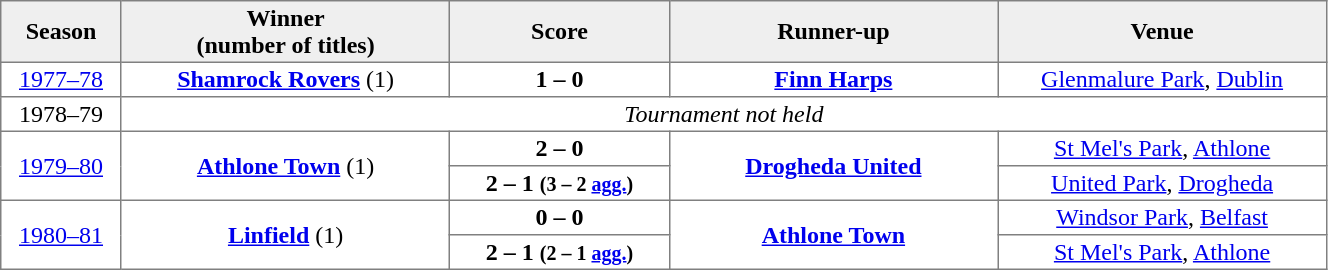<table class="toccolours" border="1" cellpadding="2" style="border-collapse: collapse; text-align: center; width: 70%; margin: 4 left;">
<tr style="background: #efefef;">
<th width="50">Season</th>
<th width="145">Winner<br>(number of titles)</th>
<th width="95">Score</th>
<th width="145">Runner-up</th>
<th width="145">Venue</th>
</tr>
<tr>
<td><a href='#'>1977–78</a></td>
<td> <strong><a href='#'>Shamrock Rovers</a></strong> (1)</td>
<td><strong>1 – 0</strong></td>
<td> <strong><a href='#'>Finn Harps</a></strong></td>
<td><a href='#'>Glenmalure Park</a>, <a href='#'>Dublin</a></td>
</tr>
<tr>
<td>1978–79</td>
<td colspan=4><em>Tournament not held</em></td>
</tr>
<tr>
<td rowspan=2><a href='#'>1979–80</a></td>
<td rowspan=2> <strong><a href='#'>Athlone Town</a></strong> (1)</td>
<td><strong>2 – 0</strong></td>
<td rowspan=2> <strong><a href='#'>Drogheda United</a></strong></td>
<td><a href='#'>St Mel's Park</a>, <a href='#'>Athlone</a></td>
</tr>
<tr>
<td><strong>2 – 1 <small>(3 – 2 <a href='#'>agg.</a>)</small></strong></td>
<td><a href='#'>United Park</a>, <a href='#'>Drogheda</a></td>
</tr>
<tr>
<td rowspan=2><a href='#'>1980–81</a></td>
<td rowspan=2> <strong><a href='#'>Linfield</a></strong> (1)</td>
<td><strong>0 – 0</strong></td>
<td rowspan=2> <strong><a href='#'>Athlone Town</a></strong></td>
<td><a href='#'>Windsor Park</a>, <a href='#'>Belfast</a></td>
</tr>
<tr>
<td><strong>2 – 1 <small>(2 – 1 <a href='#'>agg.</a>)</small></strong></td>
<td><a href='#'>St Mel's Park</a>, <a href='#'>Athlone</a></td>
</tr>
</table>
